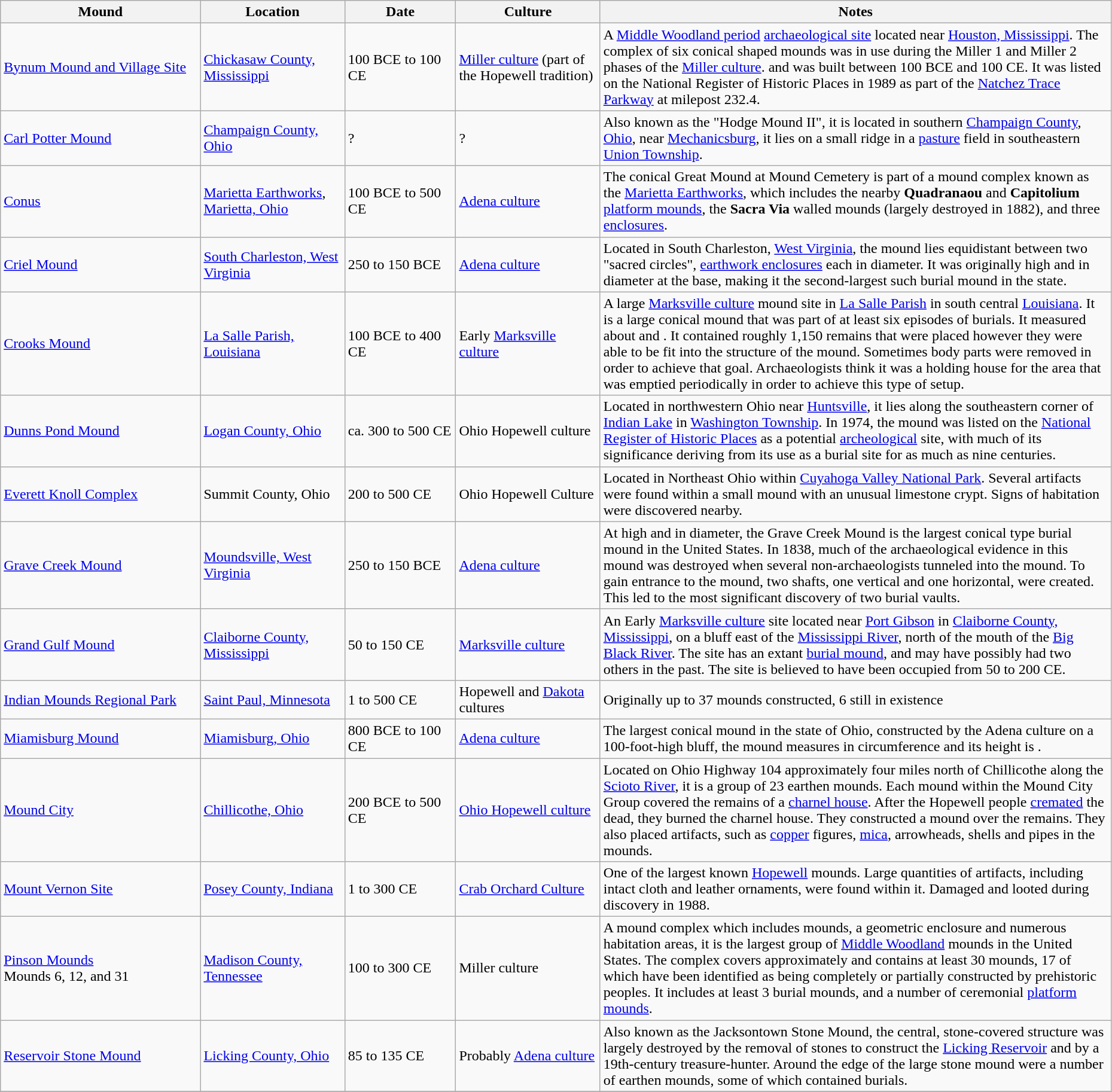<table class="wikitable sortable" style="width:98%">
<tr>
<th width="18%">Mound</th>
<th width="13%">Location</th>
<th width="10%">Date</th>
<th width="13%">Culture</th>
<th width="46%">Notes</th>
</tr>
<tr>
<td><a href='#'>Bynum Mound and Village Site</a></td>
<td><a href='#'>Chickasaw County, Mississippi</a></td>
<td>100 BCE to 100 CE</td>
<td><a href='#'>Miller culture</a> (part of the Hopewell tradition)</td>
<td>A <a href='#'>Middle Woodland period</a> <a href='#'>archaeological site</a> located near <a href='#'>Houston, Mississippi</a>. The complex of six conical shaped mounds was in use during the Miller 1 and Miller 2 phases of the <a href='#'>Miller culture</a>. and was built between 100 BCE and 100 CE. It was listed on the National Register of Historic Places in 1989 as part of the <a href='#'>Natchez Trace Parkway</a> at milepost 232.4.</td>
</tr>
<tr>
<td><a href='#'>Carl Potter Mound</a></td>
<td><a href='#'>Champaign County, Ohio</a></td>
<td>?</td>
<td>?</td>
<td>Also known as the "Hodge Mound II", it is located in southern <a href='#'>Champaign County</a>, <a href='#'>Ohio</a>, near <a href='#'>Mechanicsburg</a>, it lies on a small ridge in a <a href='#'>pasture</a> field in southeastern <a href='#'>Union Township</a>.</td>
</tr>
<tr>
<td><a href='#'>Conus</a></td>
<td><a href='#'>Marietta Earthworks</a>, <a href='#'>Marietta, Ohio</a></td>
<td>100 BCE to 500 CE</td>
<td><a href='#'>Adena culture</a></td>
<td>The conical Great Mound at Mound Cemetery is part of a mound complex known as the <a href='#'>Marietta Earthworks</a>, which includes the nearby <strong>Quadranaou</strong> and <strong>Capitolium</strong> <a href='#'>platform mounds</a>, the <strong>Sacra Via</strong> walled mounds (largely destroyed in 1882), and three <a href='#'>enclosures</a>.</td>
</tr>
<tr>
<td><a href='#'>Criel Mound</a></td>
<td><a href='#'>South Charleston, West Virginia</a></td>
<td>250 to 150 BCE</td>
<td><a href='#'>Adena culture</a></td>
<td>Located in South Charleston, <a href='#'>West Virginia</a>, the mound lies equidistant between two "sacred circles", <a href='#'>earthwork enclosures</a> each  in diameter. It was originally  high and  in diameter at the base, making it the second-largest such burial mound in the state.</td>
</tr>
<tr>
<td><a href='#'>Crooks Mound</a></td>
<td><a href='#'>La Salle Parish, Louisiana</a></td>
<td>100 BCE to 400 CE</td>
<td>Early <a href='#'>Marksville culture</a></td>
<td>A large <a href='#'>Marksville culture</a> mound site in <a href='#'>La Salle Parish</a> in south central <a href='#'>Louisiana</a>. It is a large conical mound that was part of at least six episodes of burials. It measured about  and . It contained roughly 1,150 remains that were placed however they were able to be fit into the structure of the mound. Sometimes body parts were removed in order to achieve that goal. Archaeologists think it was a holding house for the area that was emptied periodically in order to achieve this type of setup.</td>
</tr>
<tr>
<td><a href='#'>Dunns Pond Mound</a></td>
<td><a href='#'>Logan County, Ohio</a></td>
<td>ca. 300 to 500 CE</td>
<td>Ohio Hopewell culture</td>
<td>Located in northwestern Ohio near <a href='#'>Huntsville</a>, it lies along the southeastern corner of <a href='#'>Indian Lake</a> in <a href='#'>Washington Township</a>. In 1974, the mound was listed on the <a href='#'>National Register of Historic Places</a> as a potential <a href='#'>archeological</a> site, with much of its significance deriving from its use as a burial site for as much as nine centuries.</td>
</tr>
<tr>
<td><a href='#'>Everett Knoll Complex</a></td>
<td>Summit County, Ohio</td>
<td>200 to 500 CE</td>
<td>Ohio Hopewell Culture</td>
<td>Located in Northeast Ohio within <a href='#'>Cuyahoga Valley National Park</a>. Several artifacts were found within a small mound with an unusual limestone crypt. Signs of habitation were discovered nearby.</td>
</tr>
<tr>
<td><a href='#'>Grave Creek Mound</a></td>
<td><a href='#'>Moundsville, West Virginia</a></td>
<td>250 to 150 BCE</td>
<td><a href='#'>Adena culture</a></td>
<td>At  high and  in diameter, the Grave Creek Mound is the largest conical type burial mound in the United States. In 1838, much of the archaeological evidence in this mound was destroyed when several non-archaeologists tunneled into the mound. To gain entrance to the mound, two shafts, one vertical and one horizontal, were created. This led to the most significant discovery of two burial vaults.</td>
</tr>
<tr>
<td><a href='#'>Grand Gulf Mound</a></td>
<td><a href='#'>Claiborne County, Mississippi</a></td>
<td>50 to 150 CE</td>
<td><a href='#'>Marksville culture</a></td>
<td>An Early <a href='#'>Marksville culture</a> site located near <a href='#'>Port Gibson</a> in <a href='#'>Claiborne County, Mississippi</a>, on a bluff  east of the <a href='#'>Mississippi River</a>,  north of the mouth of the <a href='#'>Big Black River</a>. The site has an extant <a href='#'>burial mound</a>, and may have possibly had two others in the past. The site is believed to have been occupied from 50 to 200 CE.</td>
</tr>
<tr>
<td><a href='#'>Indian Mounds Regional Park</a></td>
<td><a href='#'>Saint Paul, Minnesota</a></td>
<td>1 to 500 CE</td>
<td>Hopewell and <a href='#'>Dakota</a> cultures</td>
<td>Originally up to 37 mounds constructed, 6 still in existence</td>
</tr>
<tr>
<td><a href='#'>Miamisburg Mound</a></td>
<td><a href='#'>Miamisburg, Ohio</a></td>
<td>800 BCE to 100 CE</td>
<td><a href='#'>Adena culture</a></td>
<td>The largest conical mound in the state of Ohio, constructed by the Adena culture on a 100-foot-high bluff, the mound measures  in circumference and its height is .</td>
</tr>
<tr>
<td><a href='#'>Mound City</a></td>
<td><a href='#'>Chillicothe, Ohio</a></td>
<td>200 BCE to 500 CE</td>
<td><a href='#'>Ohio Hopewell culture</a></td>
<td>Located on Ohio Highway 104 approximately four miles north of Chillicothe along the <a href='#'>Scioto River</a>, it is a group of 23 earthen mounds. Each mound within the Mound City Group covered the remains of a <a href='#'>charnel house</a>. After the Hopewell people <a href='#'>cremated</a> the dead, they burned the charnel house. They constructed a mound over the remains. They also placed artifacts, such as <a href='#'>copper</a> figures, <a href='#'>mica</a>, arrowheads, shells and pipes in the mounds.</td>
</tr>
<tr>
<td><a href='#'>Mount Vernon Site</a></td>
<td><a href='#'>Posey County, Indiana</a></td>
<td>1 to 300 CE</td>
<td><a href='#'>Crab Orchard Culture</a></td>
<td>One of the largest known <a href='#'>Hopewell</a> mounds. Large quantities of artifacts, including intact cloth and leather ornaments, were found within it. Damaged and looted during discovery in 1988.</td>
</tr>
<tr>
<td><a href='#'>Pinson Mounds</a><br>Mounds 6, 12, and 31<br></td>
<td><a href='#'>Madison County, Tennessee</a></td>
<td>100 to 300 CE</td>
<td>Miller culture</td>
<td>A mound complex which includes mounds, a geometric enclosure and numerous habitation areas, it is the largest group of <a href='#'>Middle Woodland</a> mounds in the United States. The complex covers approximately  and contains at least 30 mounds, 17 of which have been identified as being completely or partially constructed by prehistoric peoples. It includes at least 3 burial mounds, and a number of ceremonial <a href='#'>platform mounds</a>.</td>
</tr>
<tr |->
<td><a href='#'>Reservoir Stone Mound</a></td>
<td><a href='#'>Licking County, Ohio</a></td>
<td>85 to 135 CE</td>
<td>Probably <a href='#'>Adena culture</a></td>
<td>Also known as the Jacksontown Stone Mound, the central, stone-covered structure was largely destroyed by the removal of stones to construct the <a href='#'>Licking Reservoir</a> and by a 19th-century treasure-hunter. Around the edge of the large stone mound were a number of earthen mounds, some of which contained burials.</td>
</tr>
<tr>
</tr>
</table>
